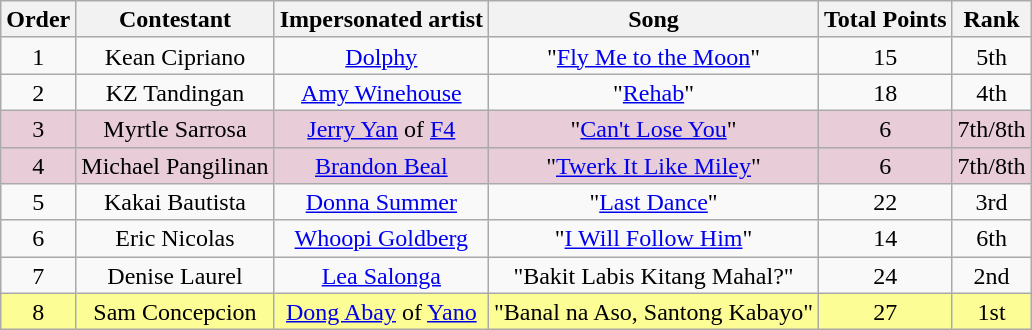<table class="wikitable" style="text-align:center; line-height:17px; width:auto;">
<tr>
<th>Order</th>
<th>Contestant</th>
<th>Impersonated artist</th>
<th>Song</th>
<th>Total Points</th>
<th>Rank</th>
</tr>
<tr>
<td>1</td>
<td>Kean Cipriano</td>
<td><a href='#'>Dolphy</a></td>
<td>"<a href='#'>Fly Me to the Moon</a>"</td>
<td>15</td>
<td>5th</td>
</tr>
<tr>
<td>2</td>
<td>KZ Tandingan</td>
<td><a href='#'>Amy Winehouse</a></td>
<td>"<a href='#'>Rehab</a>"</td>
<td>18</td>
<td>4th</td>
</tr>
<tr>
<td style="background: #E8CCD7">3</td>
<td style="background: #E8CCD7">Myrtle Sarrosa</td>
<td style="background: #E8CCD7"><a href='#'>Jerry Yan</a> of <a href='#'>F4</a></td>
<td style="background:#E8CCD7">"<a href='#'>Can't Lose You</a>"</td>
<td style="background: #E8CCD7">6</td>
<td style="background:#E8CCD7">7th/8th</td>
</tr>
<tr>
<td style="background:#E8CCD7">4</td>
<td style="background:#E8CCD7">Michael Pangilinan</td>
<td style="background:#E8CCD7"><a href='#'>Brandon Beal</a></td>
<td style="background:#E8CCD7">"<a href='#'>Twerk It Like Miley</a>"</td>
<td style="background:#E8CCD7">6</td>
<td style="background:#E8CCD7">7th/8th</td>
</tr>
<tr>
<td>5</td>
<td>Kakai Bautista</td>
<td><a href='#'>Donna Summer</a></td>
<td>"<a href='#'>Last Dance</a>"</td>
<td>22</td>
<td>3rd</td>
</tr>
<tr>
<td>6</td>
<td>Eric Nicolas</td>
<td><a href='#'>Whoopi Goldberg</a></td>
<td>"<a href='#'>I Will Follow Him</a>"</td>
<td>14</td>
<td>6th</td>
</tr>
<tr>
<td>7</td>
<td>Denise Laurel</td>
<td><a href='#'>Lea Salonga</a></td>
<td>"Bakit Labis Kitang Mahal?"</td>
<td>24</td>
<td>2nd</td>
</tr>
<tr>
<td style="background:#FDFD96;">8</td>
<td style="background:#FDFD96;">Sam Concepcion</td>
<td style="background:#FDFD96;"><a href='#'>Dong Abay</a> of <a href='#'>Yano</a></td>
<td style="background:#FDFD96;">"Banal na Aso, Santong Kabayo"</td>
<td style="background:#FDFD96;">27</td>
<td style="background:#FDFD96;">1st</td>
</tr>
</table>
